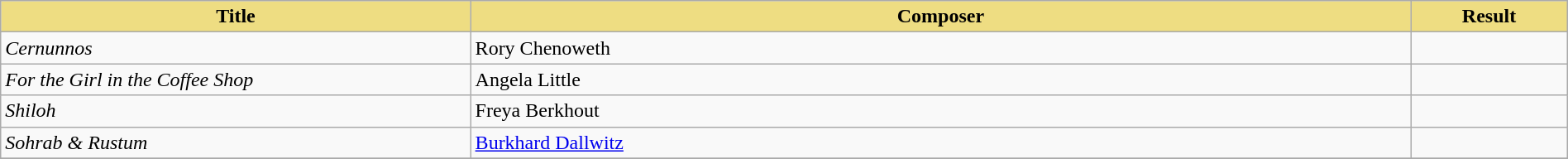<table class="wikitable" width=100%>
<tr>
<th style="width:30%;background:#EEDD82;">Title</th>
<th style="width:60%;background:#EEDD82;">Composer</th>
<th style="width:10%;background:#EEDD82;">Result<br></th>
</tr>
<tr>
<td><em>Cernunnos</em></td>
<td>Rory Chenoweth</td>
<td></td>
</tr>
<tr>
<td><em>For the Girl in the Coffee Shop</em></td>
<td>Angela Little</td>
<td></td>
</tr>
<tr>
<td><em>Shiloh</em></td>
<td>Freya Berkhout</td>
<td></td>
</tr>
<tr>
<td><em>Sohrab & Rustum</em></td>
<td><a href='#'>Burkhard Dallwitz</a></td>
<td></td>
</tr>
<tr>
</tr>
</table>
